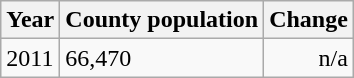<table class="wikitable">
<tr>
<th>Year</th>
<th>County population</th>
<th>Change</th>
</tr>
<tr>
<td>2011</td>
<td>66,470</td>
<td align="right">n/a</td>
</tr>
</table>
